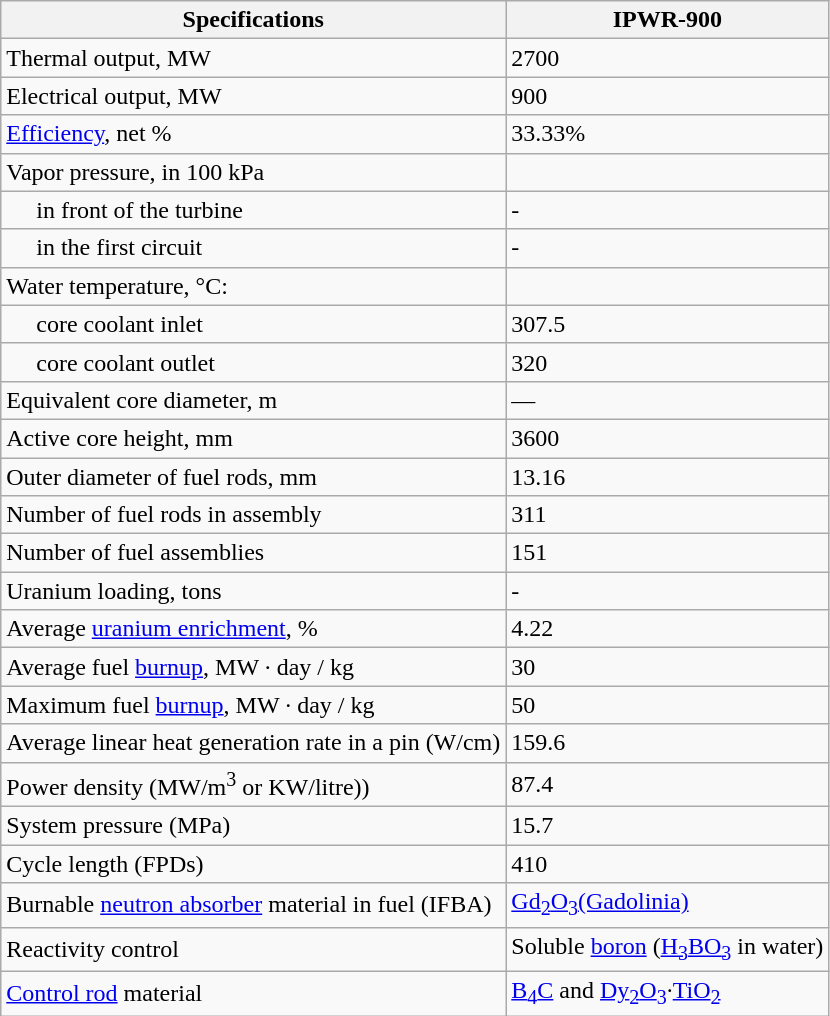<table class="wikitable">
<tr>
<th>Specifications</th>
<th>IPWR-900</th>
</tr>
<tr>
<td>Thermal output, MW</td>
<td>2700</td>
</tr>
<tr>
<td>Electrical output, MW</td>
<td>900</td>
</tr>
<tr>
<td><a href='#'>Efficiency</a>, net %</td>
<td>33.33%</td>
</tr>
<tr>
<td>Vapor pressure, in 100 kPa</td>
<td></td>
</tr>
<tr>
<td>     in front of the turbine</td>
<td>-</td>
</tr>
<tr>
<td>     in the first circuit</td>
<td>-</td>
</tr>
<tr>
<td>Water temperature, °C:</td>
<td> </td>
</tr>
<tr>
<td>     core coolant inlet</td>
<td>307.5</td>
</tr>
<tr>
<td>     core coolant outlet</td>
<td>320</td>
</tr>
<tr>
<td>Equivalent core diameter, m</td>
<td>—</td>
</tr>
<tr>
<td>Active core height, mm</td>
<td>3600</td>
</tr>
<tr>
<td>Outer diameter of fuel rods, mm</td>
<td>13.16</td>
</tr>
<tr>
<td>Number of fuel rods in assembly</td>
<td>311</td>
</tr>
<tr>
<td>Number of fuel assemblies</td>
<td>151</td>
</tr>
<tr>
<td>Uranium loading, tons</td>
<td>-</td>
</tr>
<tr>
<td>Average <a href='#'>uranium enrichment</a>, %</td>
<td>4.22</td>
</tr>
<tr>
<td>Average fuel <a href='#'>burnup</a>, MW · day / kg</td>
<td>30</td>
</tr>
<tr>
<td>Maximum fuel <a href='#'>burnup</a>, MW · day / kg</td>
<td>50</td>
</tr>
<tr>
<td>Average linear heat generation rate in a pin (W/cm)</td>
<td>159.6</td>
</tr>
<tr>
<td>Power density (MW/m<sup>3</sup> or KW/litre))</td>
<td>87.4</td>
</tr>
<tr>
<td>System pressure (MPa)</td>
<td>15.7</td>
</tr>
<tr>
<td>Cycle length (FPDs)</td>
<td>410</td>
</tr>
<tr>
<td>Burnable <a href='#'>neutron absorber</a> material in fuel (IFBA)</td>
<td><a href='#'>Gd<sub>2</sub>O<sub>3</sub>(Gadolinia)</a></td>
</tr>
<tr>
<td>Reactivity control</td>
<td>Soluble <a href='#'>boron</a> (<a href='#'>H<sub>3</sub>BO<sub>3</sub></a> in water)</td>
</tr>
<tr>
<td><a href='#'>Control rod</a> material</td>
<td><a href='#'>B<sub>4</sub>C</a> and <a href='#'>Dy<sub>2</sub>O<sub>3</sub></a>·<a href='#'>TiO<sub>2</sub></a></td>
</tr>
</table>
